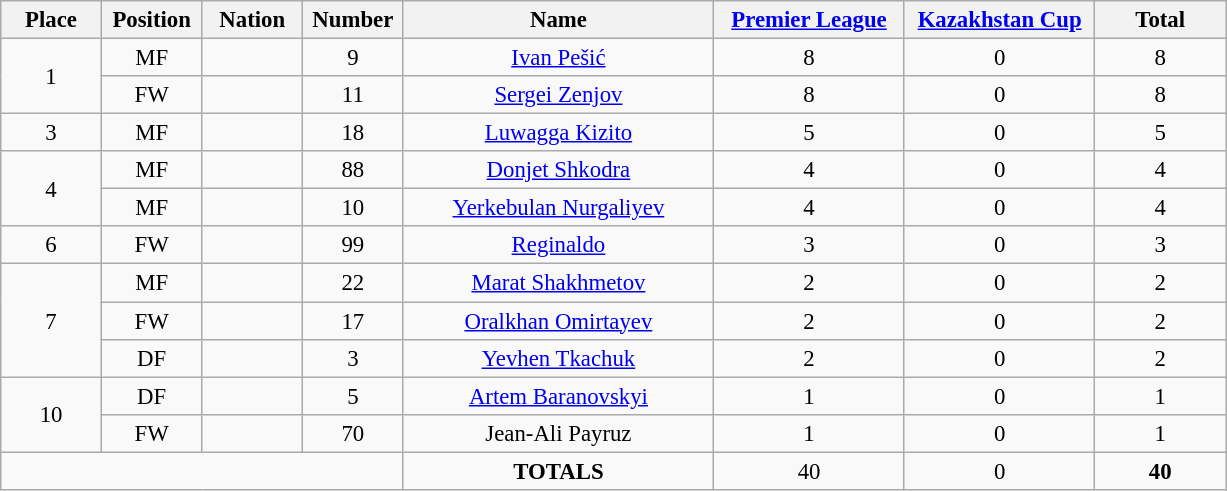<table class="wikitable" style="font-size: 95%; text-align: center;">
<tr>
<th width=60>Place</th>
<th width=60>Position</th>
<th width=60>Nation</th>
<th width=60>Number</th>
<th width=200>Name</th>
<th width=120><a href='#'>Premier League</a></th>
<th width=120><a href='#'>Kazakhstan Cup</a></th>
<th width=80><strong>Total</strong></th>
</tr>
<tr>
<td rowspan="2">1</td>
<td>MF</td>
<td></td>
<td>9</td>
<td><a href='#'>Ivan Pešić</a></td>
<td>8</td>
<td>0</td>
<td>8</td>
</tr>
<tr>
<td>FW</td>
<td></td>
<td>11</td>
<td><a href='#'>Sergei Zenjov</a></td>
<td>8</td>
<td>0</td>
<td>8</td>
</tr>
<tr>
<td>3</td>
<td>MF</td>
<td></td>
<td>18</td>
<td><a href='#'>Luwagga Kizito</a></td>
<td>5</td>
<td>0</td>
<td>5</td>
</tr>
<tr>
<td rowspan="2">4</td>
<td>MF</td>
<td></td>
<td>88</td>
<td><a href='#'>Donjet Shkodra</a></td>
<td>4</td>
<td>0</td>
<td>4</td>
</tr>
<tr>
<td>MF</td>
<td></td>
<td>10</td>
<td><a href='#'>Yerkebulan Nurgaliyev</a></td>
<td>4</td>
<td>0</td>
<td>4</td>
</tr>
<tr>
<td>6</td>
<td>FW</td>
<td></td>
<td>99</td>
<td><a href='#'>Reginaldo</a></td>
<td>3</td>
<td>0</td>
<td>3</td>
</tr>
<tr>
<td rowspan="3">7</td>
<td>MF</td>
<td></td>
<td>22</td>
<td><a href='#'>Marat Shakhmetov</a></td>
<td>2</td>
<td>0</td>
<td>2</td>
</tr>
<tr>
<td>FW</td>
<td></td>
<td>17</td>
<td><a href='#'>Oralkhan Omirtayev</a></td>
<td>2</td>
<td>0</td>
<td>2</td>
</tr>
<tr>
<td>DF</td>
<td></td>
<td>3</td>
<td><a href='#'>Yevhen Tkachuk</a></td>
<td>2</td>
<td>0</td>
<td>2</td>
</tr>
<tr>
<td rowspan="2">10</td>
<td>DF</td>
<td></td>
<td>5</td>
<td><a href='#'>Artem Baranovskyi</a></td>
<td>1</td>
<td>0</td>
<td>1</td>
</tr>
<tr>
<td>FW</td>
<td></td>
<td>70</td>
<td>Jean-Ali Payruz</td>
<td>1</td>
<td>0</td>
<td>1</td>
</tr>
<tr>
<td colspan="4"></td>
<td><strong>TOTALS</strong></td>
<td>40</td>
<td>0</td>
<td><strong>40</strong></td>
</tr>
</table>
